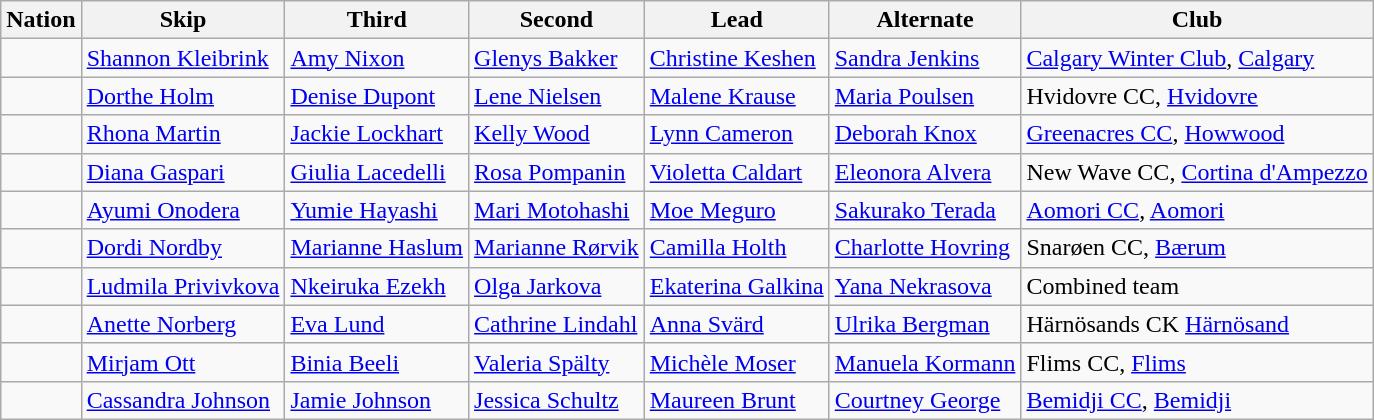<table class="wikitable">
<tr>
<th>Nation</th>
<th>Skip</th>
<th>Third</th>
<th>Second</th>
<th>Lead</th>
<th>Alternate</th>
<th>Club</th>
</tr>
<tr>
<td></td>
<td><a href='#'>Shannon Kleibrink</a></td>
<td><a href='#'>Amy Nixon</a></td>
<td><a href='#'>Glenys Bakker</a></td>
<td><a href='#'>Christine Keshen</a></td>
<td><a href='#'>Sandra Jenkins</a></td>
<td><a href='#'>Calgary Winter Club</a>, <a href='#'>Calgary</a></td>
</tr>
<tr>
<td></td>
<td><a href='#'>Dorthe Holm</a></td>
<td><a href='#'>Denise Dupont</a></td>
<td><a href='#'>Lene Nielsen</a></td>
<td><a href='#'>Malene Krause</a></td>
<td><a href='#'>Maria Poulsen</a></td>
<td>Hvidovre CC, <a href='#'>Hvidovre</a></td>
</tr>
<tr>
<td></td>
<td><a href='#'>Rhona Martin</a></td>
<td><a href='#'>Jackie Lockhart</a></td>
<td><a href='#'>Kelly Wood</a></td>
<td><a href='#'>Lynn Cameron</a></td>
<td><a href='#'>Deborah Knox</a></td>
<td><a href='#'>Greenacres CC</a>, <a href='#'>Howwood</a></td>
</tr>
<tr>
<td></td>
<td><a href='#'>Diana Gaspari</a></td>
<td><a href='#'>Giulia Lacedelli</a></td>
<td><a href='#'>Rosa Pompanin</a></td>
<td><a href='#'>Violetta Caldart</a></td>
<td><a href='#'>Eleonora Alvera</a></td>
<td>New Wave CC, <a href='#'>Cortina d'Ampezzo</a></td>
</tr>
<tr>
<td></td>
<td><a href='#'>Ayumi Onodera</a></td>
<td><a href='#'>Yumie Hayashi</a></td>
<td><a href='#'>Mari Motohashi</a></td>
<td><a href='#'>Moe Meguro</a></td>
<td><a href='#'>Sakurako Terada</a></td>
<td><a href='#'>Aomori CC</a>, <a href='#'>Aomori</a></td>
</tr>
<tr>
<td></td>
<td><a href='#'>Dordi Nordby</a></td>
<td><a href='#'>Marianne Haslum</a></td>
<td><a href='#'>Marianne Rørvik</a></td>
<td><a href='#'>Camilla Holth</a></td>
<td><a href='#'>Charlotte Hovring</a></td>
<td>Snarøen CC, <a href='#'>Bærum</a></td>
</tr>
<tr>
<td></td>
<td><a href='#'>Ludmila Privivkova</a></td>
<td><a href='#'>Nkeiruka Ezekh</a></td>
<td><a href='#'>Olga Jarkova</a></td>
<td><a href='#'>Ekaterina Galkina</a></td>
<td><a href='#'>Yana Nekrasova</a></td>
<td>Сombined team</td>
</tr>
<tr>
<td></td>
<td><a href='#'>Anette Norberg</a></td>
<td><a href='#'>Eva Lund</a></td>
<td><a href='#'>Cathrine Lindahl</a></td>
<td><a href='#'>Anna Svärd</a></td>
<td><a href='#'>Ulrika Bergman</a></td>
<td>Härnösands CK <a href='#'>Härnösand</a></td>
</tr>
<tr>
<td></td>
<td><a href='#'>Mirjam Ott</a></td>
<td><a href='#'>Binia Beeli</a></td>
<td><a href='#'>Valeria Spälty</a></td>
<td><a href='#'>Michèle Moser</a></td>
<td><a href='#'>Manuela Kormann</a></td>
<td>Flims CC, <a href='#'>Flims</a></td>
</tr>
<tr>
<td></td>
<td><a href='#'>Cassandra Johnson</a></td>
<td><a href='#'>Jamie Johnson</a></td>
<td><a href='#'>Jessica Schultz</a></td>
<td><a href='#'>Maureen Brunt</a></td>
<td><a href='#'>Courtney George</a></td>
<td><a href='#'>Bemidji CC</a>, <a href='#'>Bemidji</a></td>
</tr>
</table>
